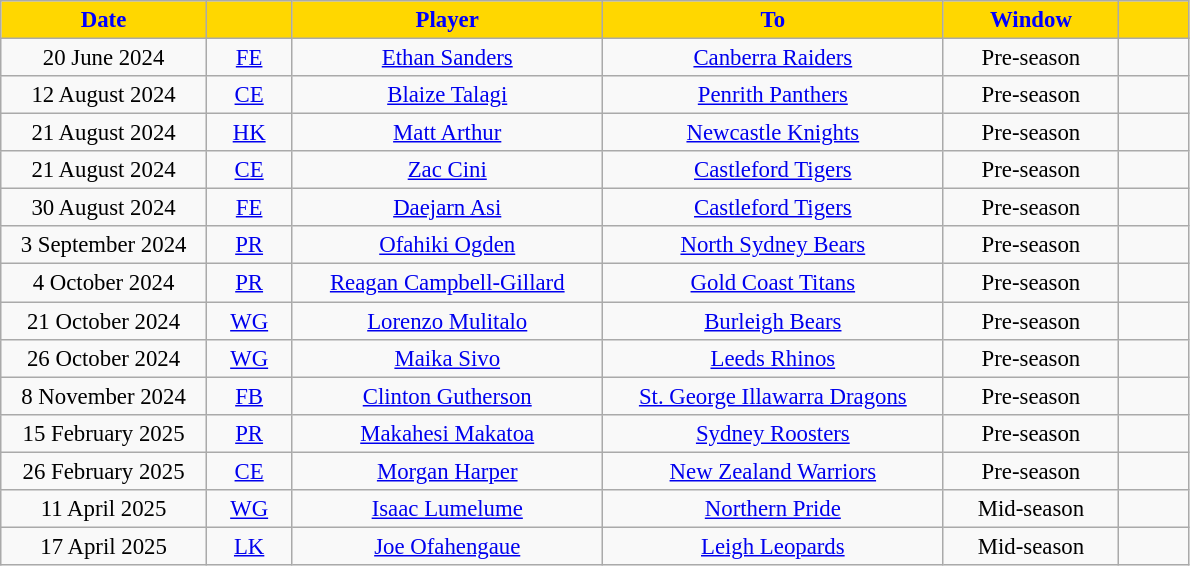<table class="wikitable" style="text-align:center; font-size:95%;">
<tr>
<th style="background:gold; color:blue; width:130px;">Date</th>
<th style="background:gold; color:blue; width:50px;"></th>
<th style="background:gold; color:blue; width:200px;">Player</th>
<th style="background:gold; color:blue; width:220px;">To</th>
<th style="background:gold; color:blue; width:110px;">Window</th>
<th style="background:gold; color:blue; width:40px;"></th>
</tr>
<tr>
<td>20 June 2024</td>
<td><a href='#'>FE</a></td>
<td> <a href='#'>Ethan Sanders</a></td>
<td> <a href='#'>Canberra Raiders</a></td>
<td>Pre-season</td>
<td></td>
</tr>
<tr>
<td>12 August 2024</td>
<td><a href='#'>CE</a></td>
<td> <a href='#'>Blaize Talagi</a></td>
<td> <a href='#'>Penrith Panthers</a></td>
<td>Pre-season</td>
<td></td>
</tr>
<tr>
<td>21 August 2024</td>
<td><a href='#'>HK</a></td>
<td> <a href='#'>Matt Arthur</a></td>
<td> <a href='#'>Newcastle Knights</a></td>
<td>Pre-season</td>
<td></td>
</tr>
<tr>
<td>21 August 2024</td>
<td><a href='#'>CE</a></td>
<td> <a href='#'>Zac Cini</a></td>
<td> <a href='#'>Castleford Tigers</a></td>
<td>Pre-season</td>
<td></td>
</tr>
<tr>
<td>30 August 2024</td>
<td><a href='#'>FE</a></td>
<td> <a href='#'>Daejarn Asi</a></td>
<td> <a href='#'>Castleford Tigers</a></td>
<td>Pre-season</td>
<td></td>
</tr>
<tr>
<td>3 September 2024</td>
<td><a href='#'>PR</a></td>
<td> <a href='#'>Ofahiki Ogden</a></td>
<td> <a href='#'>North Sydney Bears</a></td>
<td>Pre-season</td>
<td></td>
</tr>
<tr>
<td>4 October 2024</td>
<td><a href='#'>PR</a></td>
<td> <a href='#'>Reagan Campbell-Gillard</a></td>
<td> <a href='#'>Gold Coast Titans</a></td>
<td>Pre-season</td>
<td></td>
</tr>
<tr>
<td>21 October 2024</td>
<td><a href='#'>WG</a></td>
<td> <a href='#'>Lorenzo Mulitalo</a></td>
<td> <a href='#'>Burleigh Bears</a></td>
<td>Pre-season</td>
<td></td>
</tr>
<tr>
<td>26 October 2024</td>
<td><a href='#'>WG</a></td>
<td> <a href='#'>Maika Sivo</a></td>
<td> <a href='#'>Leeds Rhinos</a></td>
<td>Pre-season</td>
<td></td>
</tr>
<tr>
<td>8 November 2024</td>
<td><a href='#'>FB</a></td>
<td> <a href='#'>Clinton Gutherson</a></td>
<td> <a href='#'>St. George Illawarra Dragons</a></td>
<td>Pre-season</td>
<td></td>
</tr>
<tr>
<td>15 February 2025</td>
<td><a href='#'>PR</a></td>
<td> <a href='#'>Makahesi Makatoa</a></td>
<td> <a href='#'>Sydney Roosters</a></td>
<td>Pre-season</td>
<td></td>
</tr>
<tr>
<td>26 February 2025</td>
<td><a href='#'>CE</a></td>
<td> <a href='#'>Morgan Harper</a></td>
<td> <a href='#'>New Zealand Warriors</a></td>
<td>Pre-season</td>
<td></td>
</tr>
<tr>
<td>11 April 2025</td>
<td><a href='#'>WG</a></td>
<td> <a href='#'>Isaac Lumelume</a></td>
<td> <a href='#'>Northern Pride</a></td>
<td>Mid-season</td>
<td></td>
</tr>
<tr>
<td>17 April 2025</td>
<td><a href='#'>LK</a></td>
<td> <a href='#'>Joe Ofahengaue</a></td>
<td> <a href='#'>Leigh Leopards</a></td>
<td>Mid-season</td>
<td></td>
</tr>
</table>
